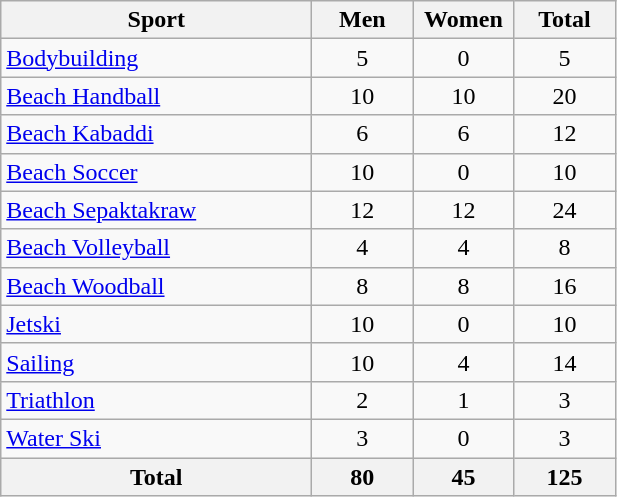<table class="wikitable" style="text-align:center;">
<tr>
<th width=200>Sport</th>
<th width=60>Men</th>
<th width=60>Women</th>
<th width=60>Total</th>
</tr>
<tr>
<td align=left><a href='#'>Bodybuilding</a></td>
<td>5</td>
<td>0</td>
<td>5</td>
</tr>
<tr>
<td align=left><a href='#'>Beach Handball</a></td>
<td>10</td>
<td>10</td>
<td>20</td>
</tr>
<tr>
<td align=left><a href='#'>Beach Kabaddi</a></td>
<td>6</td>
<td>6</td>
<td>12</td>
</tr>
<tr>
<td align=left><a href='#'>Beach Soccer</a></td>
<td>10</td>
<td>0</td>
<td>10</td>
</tr>
<tr>
<td align=left><a href='#'>Beach Sepaktakraw</a></td>
<td>12</td>
<td>12</td>
<td>24</td>
</tr>
<tr>
<td align=left><a href='#'>Beach Volleyball</a></td>
<td>4</td>
<td>4</td>
<td>8</td>
</tr>
<tr>
<td align=left><a href='#'>Beach Woodball</a></td>
<td>8</td>
<td>8</td>
<td>16</td>
</tr>
<tr>
<td align=left><a href='#'>Jetski</a></td>
<td>10</td>
<td>0</td>
<td>10</td>
</tr>
<tr>
<td align=left><a href='#'>Sailing</a></td>
<td>10</td>
<td>4</td>
<td>14</td>
</tr>
<tr>
<td align=left><a href='#'>Triathlon</a></td>
<td>2</td>
<td>1</td>
<td>3</td>
</tr>
<tr>
<td align=left><a href='#'>Water Ski</a></td>
<td>3</td>
<td>0</td>
<td>3</td>
</tr>
<tr>
<th>Total</th>
<th>80</th>
<th>45</th>
<th>125</th>
</tr>
</table>
